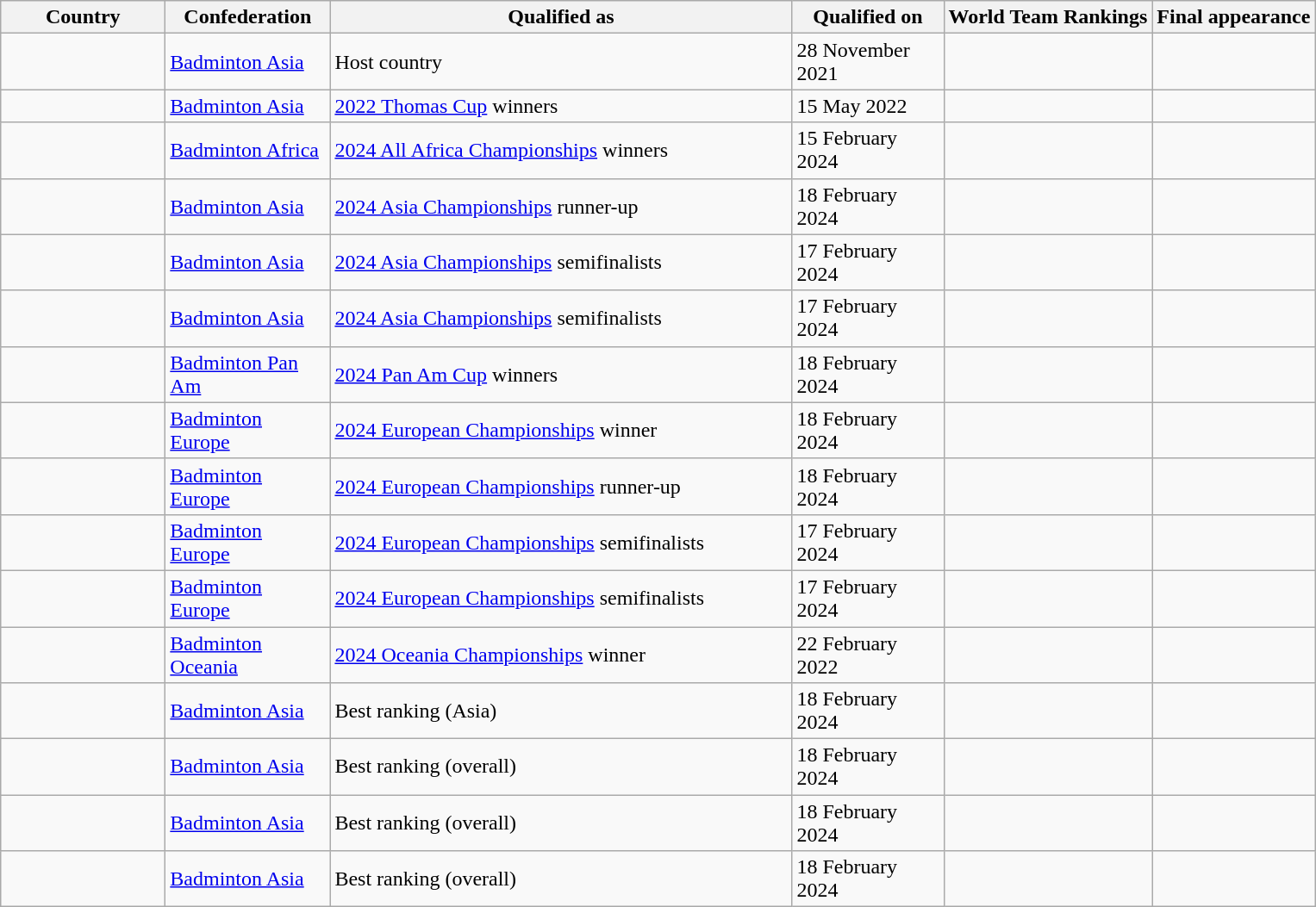<table class="sortable wikitable">
<tr>
<th width="120">Country</th>
<th width="120">Confederation</th>
<th width="350">Qualified as</th>
<th width="110">Qualified on</th>
<th>World Team Rankings</th>
<th>Final appearance</th>
</tr>
<tr>
<td></td>
<td><a href='#'>Badminton Asia</a></td>
<td>Host country</td>
<td>28 November 2021</td>
<td></td>
<td></td>
</tr>
<tr>
<td></td>
<td><a href='#'>Badminton Asia</a></td>
<td><a href='#'>2022 Thomas Cup</a> winners</td>
<td>15 May 2022</td>
<td></td>
<td></td>
</tr>
<tr>
<td></td>
<td><a href='#'>Badminton Africa</a></td>
<td><a href='#'>2024 All Africa Championships</a> winners</td>
<td>15 February 2024</td>
<td></td>
<td></td>
</tr>
<tr>
<td></td>
<td><a href='#'>Badminton Asia</a></td>
<td><a href='#'>2024 Asia Championships</a> runner-up</td>
<td>18 February 2024</td>
<td></td>
<td></td>
</tr>
<tr>
<td></td>
<td><a href='#'>Badminton Asia</a></td>
<td><a href='#'>2024 Asia Championships</a> semifinalists</td>
<td>17 February 2024</td>
<td></td>
<td></td>
</tr>
<tr>
<td></td>
<td><a href='#'>Badminton Asia</a></td>
<td><a href='#'>2024 Asia Championships</a> semifinalists</td>
<td>17 February 2024</td>
<td></td>
<td></td>
</tr>
<tr>
<td></td>
<td><a href='#'>Badminton Pan Am</a></td>
<td><a href='#'>2024 Pan Am Cup</a> winners</td>
<td>18 February 2024</td>
<td></td>
<td></td>
</tr>
<tr>
<td></td>
<td><a href='#'>Badminton Europe</a></td>
<td><a href='#'>2024 European Championships</a> winner</td>
<td>18 February 2024</td>
<td></td>
<td></td>
</tr>
<tr>
<td></td>
<td><a href='#'>Badminton Europe</a></td>
<td><a href='#'>2024 European Championships</a> runner-up</td>
<td>18 February 2024</td>
<td></td>
<td></td>
</tr>
<tr>
<td></td>
<td><a href='#'>Badminton Europe</a></td>
<td><a href='#'>2024 European Championships</a> semifinalists</td>
<td>17 February 2024</td>
<td></td>
<td></td>
</tr>
<tr>
<td></td>
<td><a href='#'>Badminton Europe</a></td>
<td><a href='#'>2024 European Championships</a> semifinalists</td>
<td>17 February 2024</td>
<td></td>
<td></td>
</tr>
<tr>
<td></td>
<td><a href='#'>Badminton Oceania</a></td>
<td><a href='#'>2024 Oceania Championships</a> winner</td>
<td>22 February 2022</td>
<td></td>
<td></td>
</tr>
<tr>
<td></td>
<td><a href='#'>Badminton Asia</a></td>
<td>Best ranking (Asia) </td>
<td>18 February 2024</td>
<td></td>
<td></td>
</tr>
<tr>
<td></td>
<td><a href='#'>Badminton Asia</a></td>
<td>Best ranking (overall)</td>
<td>18 February 2024</td>
<td></td>
<td></td>
</tr>
<tr>
<td></td>
<td><a href='#'>Badminton Asia</a></td>
<td>Best ranking (overall)</td>
<td>18 February 2024</td>
<td></td>
<td></td>
</tr>
<tr>
<td></td>
<td><a href='#'>Badminton Asia</a></td>
<td>Best ranking (overall)</td>
<td>18 February 2024</td>
<td></td>
<td></td>
</tr>
</table>
